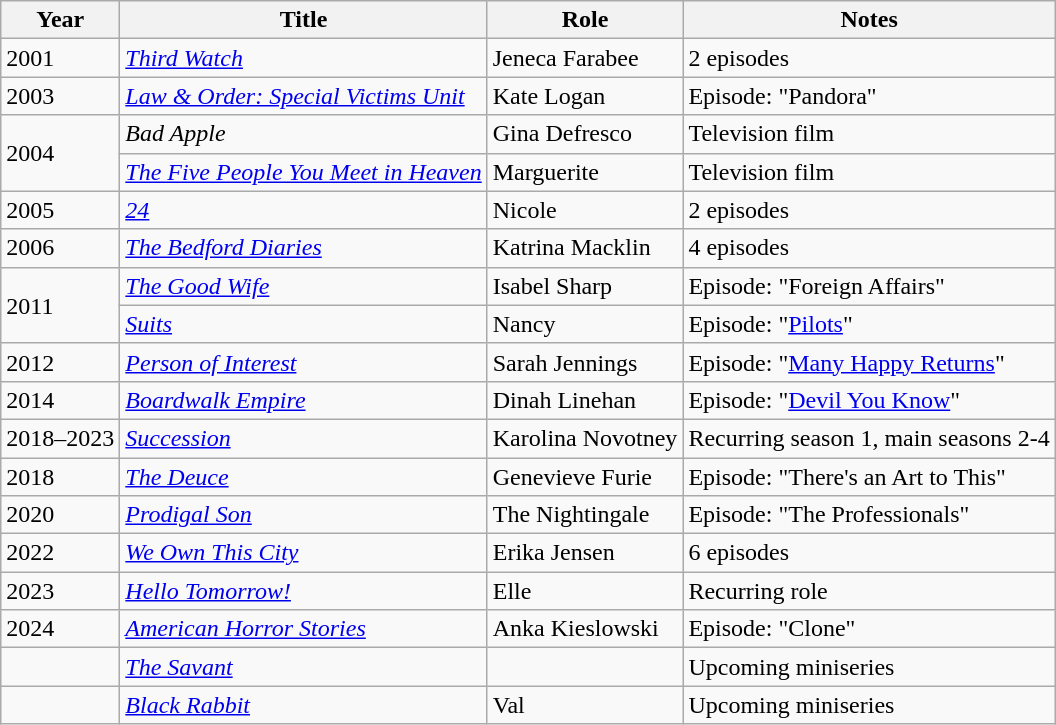<table class="wikitable sortable">
<tr>
<th>Year</th>
<th>Title</th>
<th>Role</th>
<th class="unsortable">Notes</th>
</tr>
<tr>
<td>2001</td>
<td><em><a href='#'>Third Watch</a></em></td>
<td>Jeneca Farabee</td>
<td>2 episodes</td>
</tr>
<tr>
<td>2003</td>
<td><em><a href='#'>Law & Order: Special Victims Unit</a></em></td>
<td>Kate Logan</td>
<td>Episode: "Pandora"</td>
</tr>
<tr>
<td rowspan="2">2004</td>
<td><em>Bad Apple</em></td>
<td>Gina Defresco</td>
<td>Television film</td>
</tr>
<tr>
<td><em><a href='#'>The Five People You Meet in Heaven</a></em></td>
<td>Marguerite</td>
<td>Television film</td>
</tr>
<tr>
<td>2005</td>
<td><em><a href='#'>24</a></em></td>
<td>Nicole</td>
<td>2 episodes</td>
</tr>
<tr>
<td>2006</td>
<td><em><a href='#'>The Bedford Diaries</a></em></td>
<td>Katrina Macklin</td>
<td>4 episodes</td>
</tr>
<tr>
<td rowspan="2">2011</td>
<td><em><a href='#'>The Good Wife</a></em></td>
<td>Isabel Sharp</td>
<td>Episode: "Foreign Affairs"</td>
</tr>
<tr>
<td><em><a href='#'>Suits</a></em></td>
<td>Nancy</td>
<td>Episode: "<a href='#'>Pilots</a>"</td>
</tr>
<tr>
<td>2012</td>
<td><em><a href='#'>Person of Interest</a></em></td>
<td>Sarah Jennings</td>
<td>Episode: "<a href='#'>Many Happy Returns</a>"</td>
</tr>
<tr>
<td>2014</td>
<td><em><a href='#'>Boardwalk Empire</a></em></td>
<td>Dinah Linehan</td>
<td>Episode: "<a href='#'>Devil You Know</a>"</td>
</tr>
<tr>
<td>2018–2023</td>
<td><em><a href='#'>Succession</a></em></td>
<td>Karolina Novotney</td>
<td>Recurring season 1, main seasons 2-4</td>
</tr>
<tr>
<td>2018</td>
<td><em><a href='#'>The Deuce</a></em></td>
<td>Genevieve Furie</td>
<td>Episode: "There's an Art to This"</td>
</tr>
<tr>
<td>2020</td>
<td><em><a href='#'>Prodigal Son</a></em></td>
<td>The Nightingale</td>
<td>Episode: "The Professionals"</td>
</tr>
<tr>
<td>2022</td>
<td><em><a href='#'>We Own This City</a></em></td>
<td>Erika Jensen</td>
<td>6 episodes</td>
</tr>
<tr>
<td>2023</td>
<td><em><a href='#'>Hello Tomorrow!</a></em></td>
<td>Elle</td>
<td>Recurring role</td>
</tr>
<tr>
<td>2024</td>
<td><em><a href='#'>American Horror Stories</a></em></td>
<td>Anka Kieslowski</td>
<td>Episode: "Clone"</td>
</tr>
<tr>
<td></td>
<td><em><a href='#'>The Savant</a></em></td>
<td></td>
<td>Upcoming miniseries</td>
</tr>
<tr>
<td></td>
<td><em><a href='#'>Black Rabbit</a></em></td>
<td>Val</td>
<td>Upcoming miniseries</td>
</tr>
</table>
